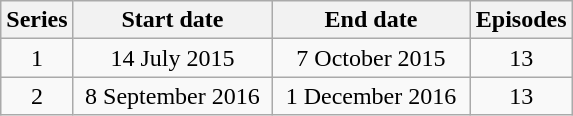<table class="wikitable" style="text-align:center;">
<tr>
<th>Series</th>
<th width="125">Start date</th>
<th width="125">End date</th>
<th>Episodes</th>
</tr>
<tr>
<td>1</td>
<td>14 July 2015</td>
<td>7 October 2015</td>
<td>13</td>
</tr>
<tr>
<td>2</td>
<td>8 September 2016</td>
<td>1 December 2016</td>
<td>13</td>
</tr>
</table>
